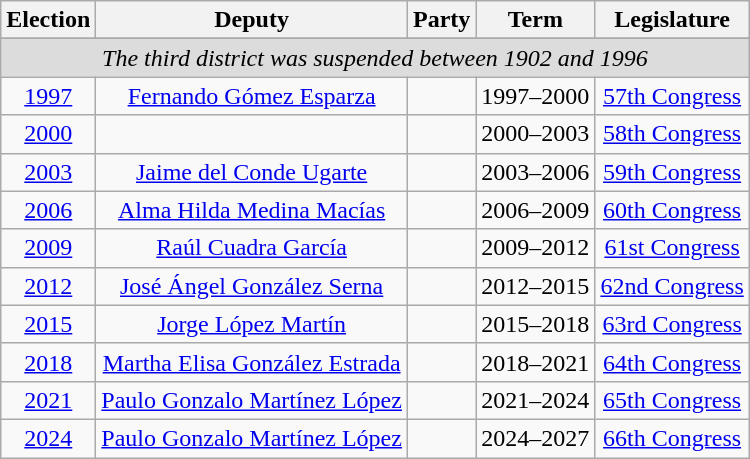<table class="wikitable sortable" style="text-align: center">
<tr>
<th>Election</th>
<th class="unsortable">Deputy</th>
<th class="unsortable">Party</th>
<th class="unsortable">Term</th>
<th class="unsortable">Legislature</th>
</tr>
<tr>
</tr>
<tr align=center style="background:Gainsboro;">
<td colspan=5> <em>The third district was suspended between 1902 and 1996</em></td>
</tr>
<tr>
<td><a href='#'>1997</a></td>
<td><a href='#'>Fernando Gómez Esparza</a></td>
<td></td>
<td>1997–2000</td>
<td><a href='#'>57th Congress</a></td>
</tr>
<tr>
<td><a href='#'>2000</a></td>
<td></td>
<td></td>
<td>2000–2003</td>
<td><a href='#'>58th Congress</a></td>
</tr>
<tr>
<td><a href='#'>2003</a></td>
<td><a href='#'>Jaime del Conde Ugarte</a></td>
<td></td>
<td>2003–2006</td>
<td><a href='#'>59th Congress</a></td>
</tr>
<tr>
<td><a href='#'>2006</a></td>
<td><a href='#'>Alma Hilda Medina Macías</a></td>
<td></td>
<td>2006–2009</td>
<td><a href='#'>60th Congress</a></td>
</tr>
<tr>
<td><a href='#'>2009</a></td>
<td><a href='#'>Raúl Cuadra García</a></td>
<td></td>
<td>2009–2012</td>
<td><a href='#'>61st Congress</a></td>
</tr>
<tr>
<td><a href='#'>2012</a></td>
<td><a href='#'>José Ángel González Serna</a></td>
<td></td>
<td>2012–2015</td>
<td><a href='#'>62nd Congress</a></td>
</tr>
<tr>
<td><a href='#'>2015</a></td>
<td><a href='#'>Jorge López Martín</a></td>
<td></td>
<td>2015–2018</td>
<td><a href='#'>63rd Congress</a></td>
</tr>
<tr>
<td><a href='#'>2018</a></td>
<td><a href='#'>Martha Elisa González Estrada</a></td>
<td></td>
<td>2018–2021</td>
<td><a href='#'>64th Congress</a></td>
</tr>
<tr>
<td><a href='#'>2021</a></td>
<td><a href='#'>Paulo Gonzalo Martínez López</a></td>
<td></td>
<td>2021–2024</td>
<td><a href='#'>65th Congress</a></td>
</tr>
<tr>
<td><a href='#'>2024</a></td>
<td><a href='#'>Paulo Gonzalo Martínez López</a></td>
<td></td>
<td>2024–2027</td>
<td><a href='#'>66th Congress</a></td>
</tr>
</table>
